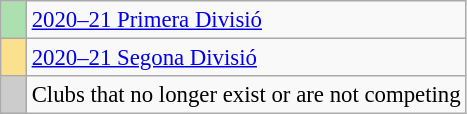<table class="wikitable" style="text-align:left; font-size:95%;">
<tr>
<td style="width:10px; background:#ace1af;"></td>
<td><a href='#'>2020–21 Primera Divisió</a></td>
</tr>
<tr>
<td style="width:10px; background:#fbe08d;"></td>
<td><a href='#'>2020–21 Segona Divisió</a></td>
</tr>
<tr>
<td style="width:10px; background:#ccc;"></td>
<td>Clubs that no longer exist or are not competing</td>
</tr>
</table>
